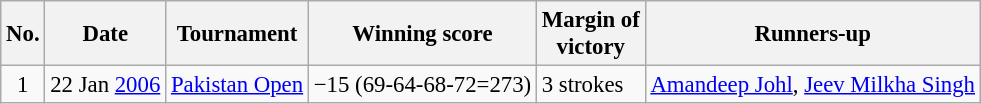<table class="wikitable" style="font-size:95%;">
<tr>
<th>No.</th>
<th>Date</th>
<th>Tournament</th>
<th>Winning score</th>
<th>Margin of<br>victory</th>
<th>Runners-up</th>
</tr>
<tr>
<td align=center>1</td>
<td align=right>22 Jan <a href='#'>2006</a></td>
<td><a href='#'>Pakistan Open</a></td>
<td>−15 (69-64-68-72=273)</td>
<td>3 strokes</td>
<td> <a href='#'>Amandeep Johl</a>,  <a href='#'>Jeev Milkha Singh</a></td>
</tr>
</table>
